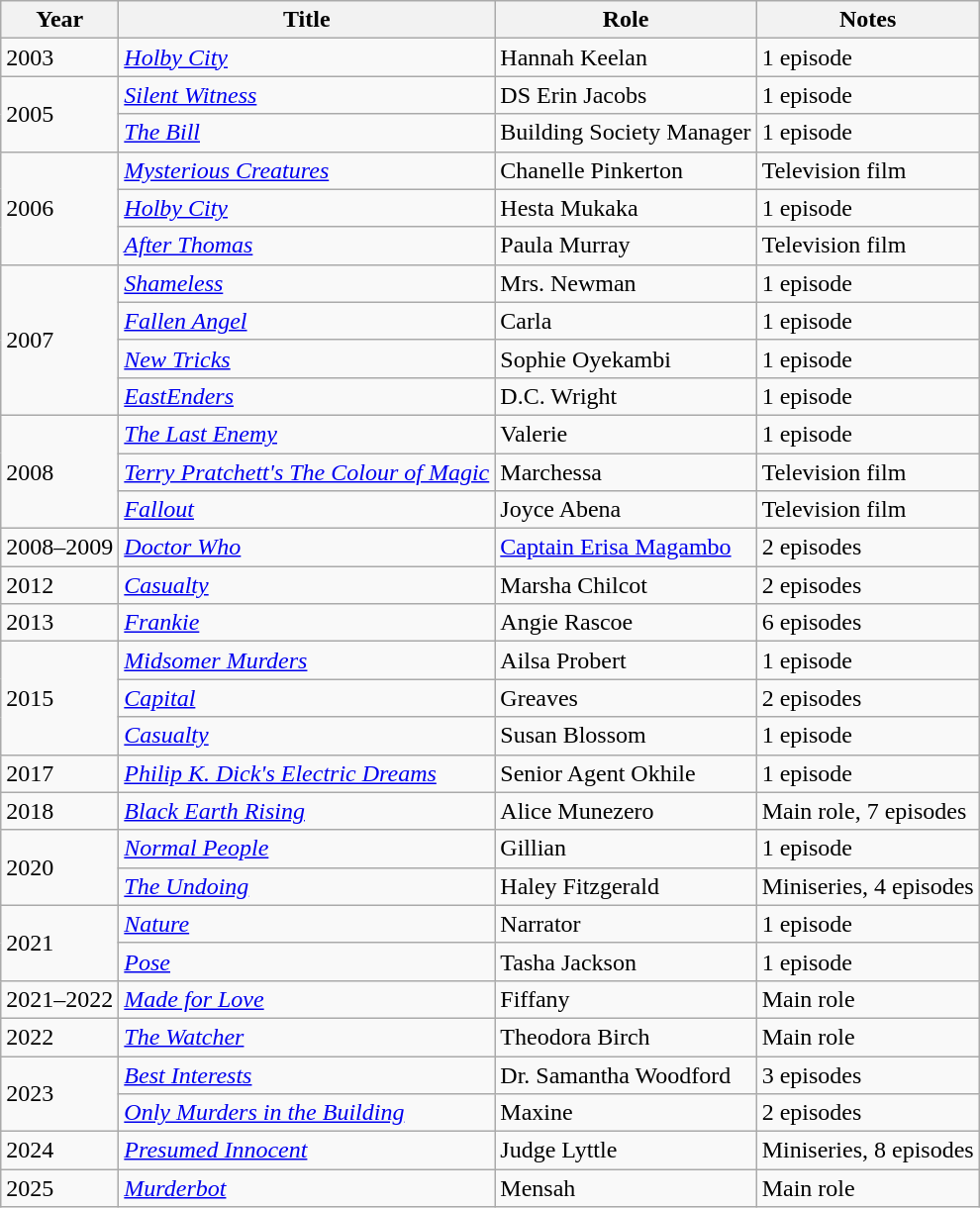<table class="wikitable">
<tr>
<th>Year</th>
<th>Title</th>
<th>Role</th>
<th>Notes</th>
</tr>
<tr>
<td>2003</td>
<td><em><a href='#'>Holby City</a></em></td>
<td>Hannah Keelan</td>
<td>1 episode</td>
</tr>
<tr>
<td rowspan="2">2005</td>
<td><em><a href='#'>Silent Witness</a></em></td>
<td>DS Erin Jacobs</td>
<td>1 episode</td>
</tr>
<tr>
<td><em><a href='#'>The Bill</a></em></td>
<td>Building Society Manager</td>
<td>1 episode</td>
</tr>
<tr>
<td rowspan="3">2006</td>
<td><em><a href='#'>Mysterious Creatures</a></em></td>
<td>Chanelle Pinkerton</td>
<td>Television film</td>
</tr>
<tr>
<td><em><a href='#'>Holby City</a></em></td>
<td>Hesta Mukaka</td>
<td>1 episode</td>
</tr>
<tr>
<td><em><a href='#'>After Thomas</a></em></td>
<td>Paula Murray</td>
<td>Television film</td>
</tr>
<tr>
<td rowspan="4">2007</td>
<td><em><a href='#'>Shameless</a></em></td>
<td>Mrs. Newman</td>
<td>1 episode</td>
</tr>
<tr>
<td><em><a href='#'>Fallen Angel</a></em></td>
<td>Carla</td>
<td>1 episode</td>
</tr>
<tr>
<td><em><a href='#'>New Tricks</a></em></td>
<td>Sophie Oyekambi</td>
<td>1 episode</td>
</tr>
<tr>
<td><em><a href='#'>EastEnders</a></em></td>
<td>D.C. Wright</td>
<td>1 episode</td>
</tr>
<tr>
<td rowspan="3">2008</td>
<td><em><a href='#'>The Last Enemy</a></em></td>
<td>Valerie</td>
<td>1 episode</td>
</tr>
<tr>
<td><em><a href='#'>Terry Pratchett's The Colour of Magic</a></em></td>
<td>Marchessa</td>
<td>Television film</td>
</tr>
<tr>
<td><em><a href='#'>Fallout</a></em></td>
<td>Joyce Abena</td>
<td>Television film</td>
</tr>
<tr>
<td>2008–2009</td>
<td><em><a href='#'>Doctor Who</a></em></td>
<td><a href='#'>Captain Erisa Magambo</a></td>
<td>2 episodes</td>
</tr>
<tr>
<td>2012</td>
<td><em><a href='#'>Casualty</a></em></td>
<td>Marsha Chilcot</td>
<td>2 episodes</td>
</tr>
<tr>
<td>2013</td>
<td><em><a href='#'>Frankie</a></em></td>
<td>Angie Rascoe</td>
<td>6 episodes</td>
</tr>
<tr>
<td rowspan="3">2015</td>
<td><em><a href='#'>Midsomer Murders</a></em></td>
<td>Ailsa Probert</td>
<td>1 episode</td>
</tr>
<tr>
<td><em><a href='#'>Capital</a></em></td>
<td>Greaves</td>
<td>2 episodes</td>
</tr>
<tr>
<td><em><a href='#'>Casualty</a></em></td>
<td>Susan Blossom</td>
<td>1 episode</td>
</tr>
<tr>
<td>2017</td>
<td><em><a href='#'>Philip K. Dick's Electric Dreams</a></em></td>
<td>Senior Agent Okhile</td>
<td>1 episode</td>
</tr>
<tr>
<td>2018</td>
<td><em><a href='#'>Black Earth Rising</a></em></td>
<td>Alice Munezero</td>
<td>Main role, 7 episodes</td>
</tr>
<tr>
<td rowspan="2">2020</td>
<td><em><a href='#'>Normal People</a></em></td>
<td>Gillian</td>
<td>1 episode</td>
</tr>
<tr>
<td><em><a href='#'>The Undoing</a></em></td>
<td>Haley Fitzgerald</td>
<td>Miniseries, 4 episodes</td>
</tr>
<tr>
<td rowspan="2">2021</td>
<td><em><a href='#'>Nature</a></em></td>
<td>Narrator</td>
<td>1 episode</td>
</tr>
<tr>
<td><em><a href='#'>Pose</a></em></td>
<td>Tasha Jackson</td>
<td>1 episode</td>
</tr>
<tr>
<td>2021–2022</td>
<td><em><a href='#'>Made for Love</a></em></td>
<td>Fiffany</td>
<td>Main role</td>
</tr>
<tr>
<td>2022</td>
<td><em><a href='#'>The Watcher</a></em></td>
<td>Theodora Birch</td>
<td>Main role</td>
</tr>
<tr>
<td rowspan="2">2023</td>
<td><em><a href='#'>Best Interests</a></em></td>
<td>Dr. Samantha Woodford</td>
<td>3 episodes</td>
</tr>
<tr>
<td><em><a href='#'>Only Murders in the Building</a></em></td>
<td>Maxine</td>
<td>2 episodes</td>
</tr>
<tr>
<td>2024</td>
<td><em><a href='#'>Presumed Innocent</a></em></td>
<td>Judge Lyttle</td>
<td>Miniseries, 8 episodes</td>
</tr>
<tr>
<td>2025</td>
<td><em><a href='#'>Murderbot</a></em></td>
<td>Mensah</td>
<td>Main role</td>
</tr>
</table>
